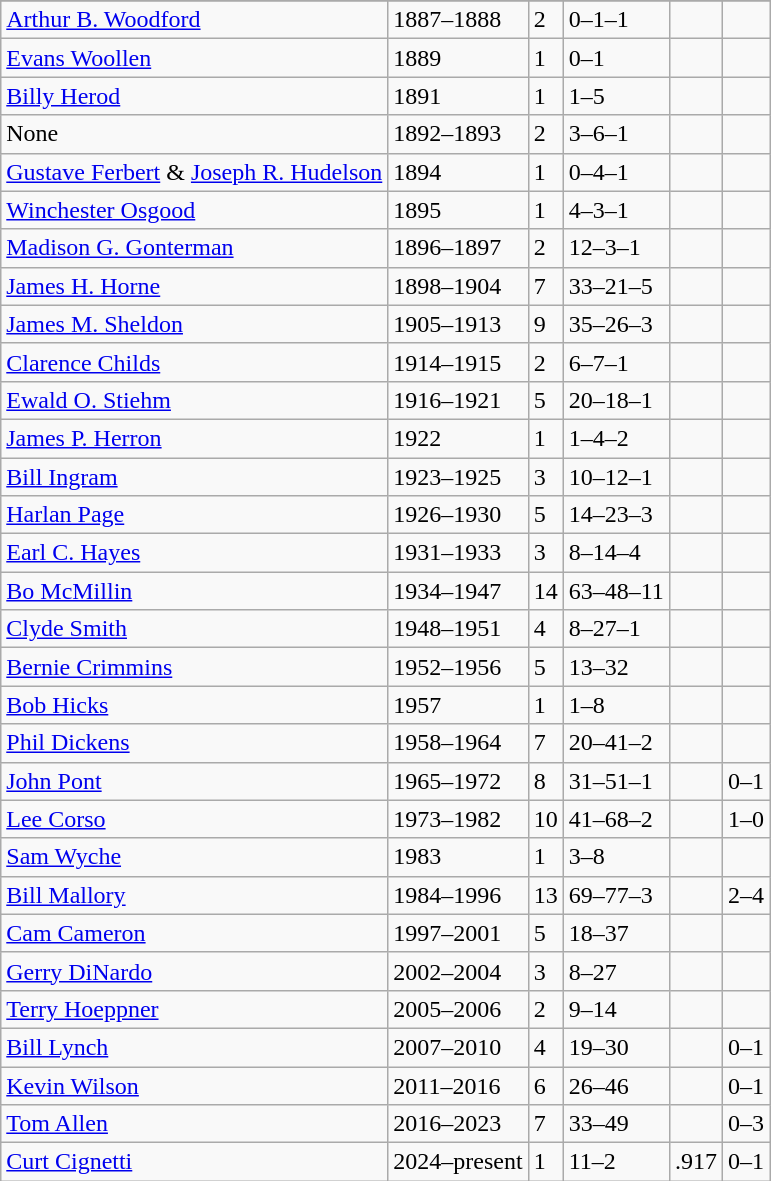<table class="wikitable">
<tr>
</tr>
<tr>
<td><a href='#'>Arthur B. Woodford</a></td>
<td>1887–1888</td>
<td>2</td>
<td>0–1–1</td>
<td></td>
<td></td>
</tr>
<tr>
<td><a href='#'>Evans Woollen</a></td>
<td>1889</td>
<td>1</td>
<td>0–1</td>
<td></td>
<td></td>
</tr>
<tr>
<td><a href='#'>Billy Herod</a></td>
<td>1891</td>
<td>1</td>
<td>1–5</td>
<td></td>
<td></td>
</tr>
<tr>
<td>None</td>
<td>1892–1893</td>
<td>2</td>
<td>3–6–1</td>
<td></td>
<td></td>
</tr>
<tr>
<td><a href='#'>Gustave Ferbert</a> & <a href='#'>Joseph R. Hudelson</a></td>
<td>1894</td>
<td>1</td>
<td>0–4–1</td>
<td></td>
<td></td>
</tr>
<tr>
<td><a href='#'>Winchester Osgood</a></td>
<td>1895</td>
<td>1</td>
<td>4–3–1</td>
<td></td>
<td></td>
</tr>
<tr>
<td><a href='#'>Madison G. Gonterman</a></td>
<td>1896–1897</td>
<td>2</td>
<td>12–3–1</td>
<td></td>
<td></td>
</tr>
<tr>
<td><a href='#'>James H. Horne</a></td>
<td>1898–1904</td>
<td>7</td>
<td>33–21–5</td>
<td></td>
<td></td>
</tr>
<tr>
<td><a href='#'>James M. Sheldon</a></td>
<td>1905–1913</td>
<td>9</td>
<td>35–26–3</td>
<td></td>
<td></td>
</tr>
<tr>
<td><a href='#'>Clarence Childs</a></td>
<td>1914–1915</td>
<td>2</td>
<td>6–7–1</td>
<td></td>
<td></td>
</tr>
<tr>
<td><a href='#'>Ewald O. Stiehm</a></td>
<td>1916–1921</td>
<td>5</td>
<td>20–18–1</td>
<td></td>
<td></td>
</tr>
<tr>
<td><a href='#'>James P. Herron</a></td>
<td>1922</td>
<td>1</td>
<td>1–4–2</td>
<td></td>
<td></td>
</tr>
<tr>
<td><a href='#'>Bill Ingram</a></td>
<td>1923–1925</td>
<td>3</td>
<td>10–12–1</td>
<td></td>
<td></td>
</tr>
<tr>
<td><a href='#'>Harlan Page</a></td>
<td>1926–1930</td>
<td>5</td>
<td>14–23–3</td>
<td></td>
<td></td>
</tr>
<tr>
<td><a href='#'>Earl C. Hayes</a></td>
<td>1931–1933</td>
<td>3</td>
<td>8–14–4</td>
<td></td>
<td></td>
</tr>
<tr>
<td><a href='#'>Bo McMillin</a></td>
<td>1934–1947</td>
<td>14</td>
<td>63–48–11</td>
<td></td>
<td></td>
</tr>
<tr>
<td><a href='#'>Clyde Smith</a></td>
<td>1948–1951</td>
<td>4</td>
<td>8–27–1</td>
<td></td>
<td></td>
</tr>
<tr>
<td><a href='#'>Bernie Crimmins</a></td>
<td>1952–1956</td>
<td>5</td>
<td>13–32</td>
<td></td>
<td></td>
</tr>
<tr>
<td><a href='#'>Bob Hicks</a></td>
<td>1957</td>
<td>1</td>
<td>1–8</td>
<td></td>
<td></td>
</tr>
<tr>
<td><a href='#'>Phil Dickens</a></td>
<td>1958–1964</td>
<td>7</td>
<td>20–41–2</td>
<td></td>
<td></td>
</tr>
<tr>
<td><a href='#'>John Pont</a></td>
<td>1965–1972</td>
<td>8</td>
<td>31–51–1</td>
<td></td>
<td>0–1</td>
</tr>
<tr>
<td><a href='#'>Lee Corso</a></td>
<td>1973–1982</td>
<td>10</td>
<td>41–68–2</td>
<td></td>
<td>1–0</td>
</tr>
<tr>
<td><a href='#'>Sam Wyche</a></td>
<td>1983</td>
<td>1</td>
<td>3–8</td>
<td></td>
<td></td>
</tr>
<tr>
<td><a href='#'>Bill Mallory</a></td>
<td>1984–1996</td>
<td>13</td>
<td>69–77–3</td>
<td></td>
<td>2–4</td>
</tr>
<tr>
<td><a href='#'>Cam Cameron</a></td>
<td>1997–2001</td>
<td>5</td>
<td>18–37</td>
<td></td>
<td></td>
</tr>
<tr>
<td><a href='#'>Gerry DiNardo</a></td>
<td>2002–2004</td>
<td>3</td>
<td>8–27</td>
<td></td>
<td></td>
</tr>
<tr>
<td><a href='#'>Terry Hoeppner</a></td>
<td>2005–2006</td>
<td>2</td>
<td>9–14</td>
<td></td>
<td></td>
</tr>
<tr>
<td><a href='#'>Bill Lynch</a></td>
<td>2007–2010</td>
<td>4</td>
<td>19–30</td>
<td></td>
<td>0–1</td>
</tr>
<tr>
<td><a href='#'>Kevin Wilson</a></td>
<td>2011–2016</td>
<td>6</td>
<td>26–46</td>
<td></td>
<td>0–1</td>
</tr>
<tr>
<td><a href='#'>Tom Allen</a></td>
<td>2016–2023</td>
<td>7</td>
<td>33–49</td>
<td></td>
<td>0–3</td>
</tr>
<tr>
<td><a href='#'>Curt Cignetti</a></td>
<td>2024–present</td>
<td>1</td>
<td>11–2</td>
<td>.917</td>
<td>0–1</td>
</tr>
</table>
